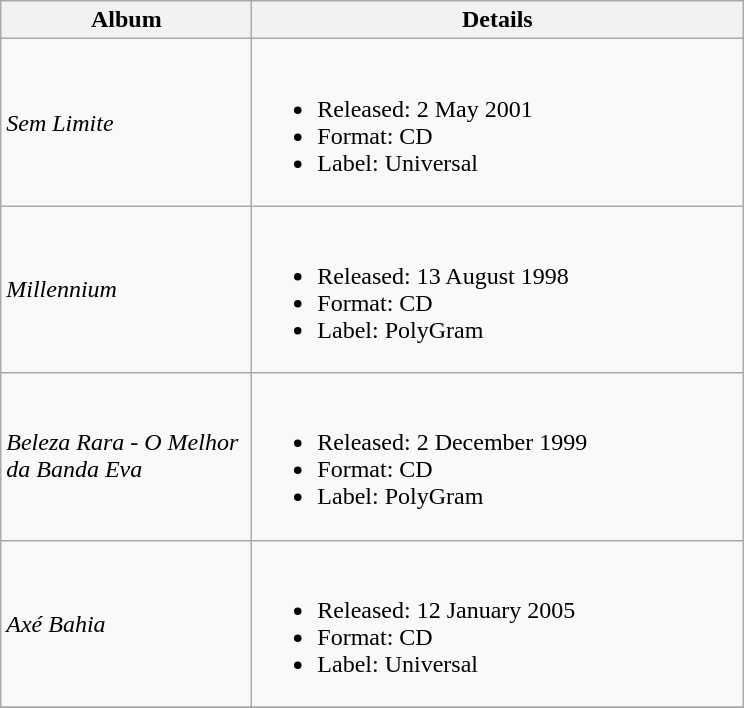<table class="wikitable">
<tr>
<th style="width:10em;">Album</th>
<th style="width:20em;">Details</th>
</tr>
<tr>
<td><em>Sem Limite</em></td>
<td><br><ul><li>Released: 2 May 2001</li><li>Format: CD</li><li>Label: Universal</li></ul></td>
</tr>
<tr>
<td><em>Millennium</em></td>
<td><br><ul><li>Released: 13 August 1998</li><li>Format: CD</li><li>Label: PolyGram</li></ul></td>
</tr>
<tr>
<td><em>Beleza Rara - O Melhor da Banda Eva</em></td>
<td><br><ul><li>Released: 2 December 1999</li><li>Format: CD</li><li>Label: PolyGram</li></ul></td>
</tr>
<tr>
<td><em>Axé Bahia</em></td>
<td><br><ul><li>Released: 12 January 2005</li><li>Format: CD</li><li>Label: Universal</li></ul></td>
</tr>
<tr>
</tr>
</table>
